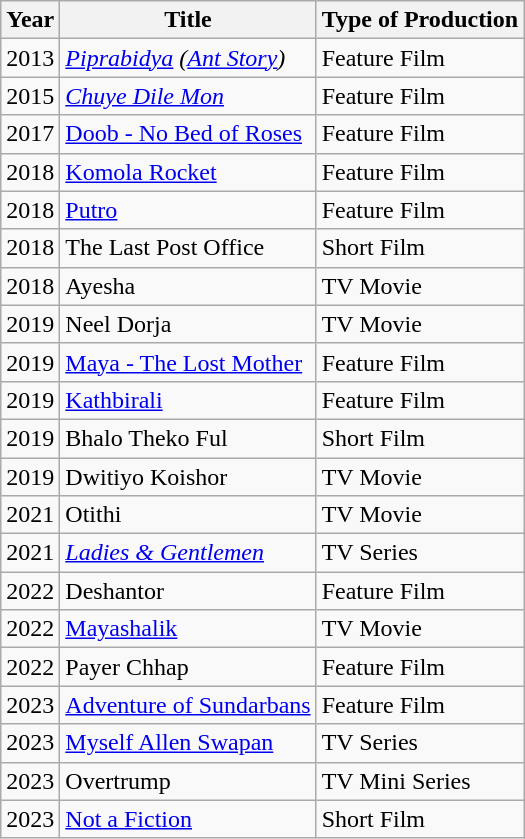<table class="wikitable sortable">
<tr>
<th>Year</th>
<th>Title</th>
<th>Type of Production</th>
</tr>
<tr>
<td>2013</td>
<td><em><a href='#'>Piprabidya</a></em> <em>(<a href='#'>Ant Story</a>)</em></td>
<td>Feature Film</td>
</tr>
<tr>
<td>2015</td>
<td><em><a href='#'>Chuye Dile Mon</a></em></td>
<td>Feature Film</td>
</tr>
<tr>
<td>2017</td>
<td><a href='#'>Doob - No Bed of Roses</a></td>
<td>Feature Film</td>
</tr>
<tr>
<td>2018</td>
<td><a href='#'>Komola Rocket</a></td>
<td>Feature Film</td>
</tr>
<tr>
<td>2018</td>
<td><a href='#'>Putro</a></td>
<td>Feature Film</td>
</tr>
<tr>
<td>2018</td>
<td>The Last Post Office</td>
<td>Short Film</td>
</tr>
<tr>
<td>2018</td>
<td>Ayesha</td>
<td>TV Movie</td>
</tr>
<tr>
<td>2019</td>
<td>Neel Dorja</td>
<td>TV Movie</td>
</tr>
<tr>
<td>2019</td>
<td><a href='#'>Maya - The Lost Mother</a></td>
<td>Feature Film</td>
</tr>
<tr>
<td>2019</td>
<td><a href='#'>Kathbirali</a></td>
<td>Feature Film</td>
</tr>
<tr>
<td>2019</td>
<td>Bhalo Theko Ful</td>
<td>Short Film</td>
</tr>
<tr>
<td>2019</td>
<td>Dwitiyo Koishor</td>
<td>TV Movie</td>
</tr>
<tr>
<td>2021</td>
<td>Otithi</td>
<td>TV Movie</td>
</tr>
<tr>
<td>2021</td>
<td><em><a href='#'>Ladies & Gentlemen</a></em></td>
<td>TV Series</td>
</tr>
<tr>
<td>2022</td>
<td>Deshantor</td>
<td>Feature Film</td>
</tr>
<tr>
<td>2022</td>
<td><a href='#'>Mayashalik</a></td>
<td>TV Movie</td>
</tr>
<tr>
<td>2022</td>
<td>Payer Chhap</td>
<td>Feature Film</td>
</tr>
<tr>
<td>2023</td>
<td><a href='#'>Adventure of Sundarbans</a></td>
<td>Feature Film</td>
</tr>
<tr>
<td>2023</td>
<td><a href='#'>Myself Allen Swapan</a></td>
<td>TV Series</td>
</tr>
<tr>
<td>2023</td>
<td>Overtrump</td>
<td>TV Mini Series</td>
</tr>
<tr>
<td>2023</td>
<td><a href='#'>Not a Fiction</a></td>
<td>Short Film</td>
</tr>
</table>
